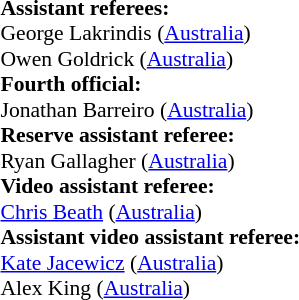<table style="width:100%; font-size:90%;">
<tr>
<td><br><strong>Assistant referees:</strong>
<br> George Lakrindis (<a href='#'>Australia</a>)
<br> Owen Goldrick (<a href='#'>Australia</a>)
<br><strong>Fourth official:</strong>
<br> Jonathan Barreiro (<a href='#'>Australia</a>)
<br><strong>Reserve assistant referee:</strong>
<br> Ryan Gallagher (<a href='#'>Australia</a>)
<br><strong>Video assistant referee:</strong>
<br> <a href='#'>Chris Beath</a> (<a href='#'>Australia</a>)
<br><strong>Assistant video assistant referee:</strong>
<br> <a href='#'>Kate Jacewicz</a> (<a href='#'>Australia</a>)
<br> Alex King (<a href='#'>Australia</a>)</td>
</tr>
</table>
